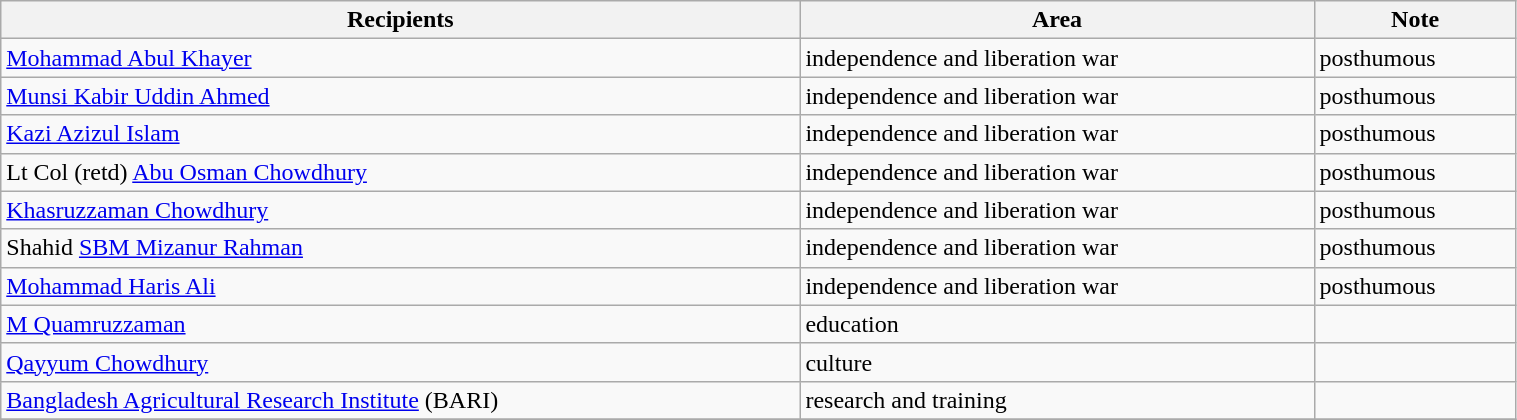<table class="wikitable" style="width:80%;">
<tr>
<th>Recipients</th>
<th>Area</th>
<th>Note</th>
</tr>
<tr>
<td><a href='#'>Mohammad Abul Khayer</a></td>
<td>independence and liberation war</td>
<td>posthumous</td>
</tr>
<tr>
<td><a href='#'>Munsi Kabir Uddin Ahmed</a></td>
<td>independence and liberation war</td>
<td>posthumous</td>
</tr>
<tr>
<td><a href='#'>Kazi Azizul Islam</a></td>
<td>independence and liberation war</td>
<td>posthumous</td>
</tr>
<tr>
<td>Lt Col (retd) <a href='#'>Abu Osman Chowdhury</a></td>
<td>independence and liberation war</td>
<td>posthumous</td>
</tr>
<tr>
<td><a href='#'>Khasruzzaman Chowdhury</a></td>
<td>independence and liberation war</td>
<td>posthumous</td>
</tr>
<tr>
<td>Shahid <a href='#'>SBM Mizanur Rahman</a></td>
<td>independence and liberation war</td>
<td>posthumous</td>
</tr>
<tr>
<td><a href='#'>Mohammad Haris Ali</a></td>
<td>independence and liberation war</td>
<td>posthumous</td>
</tr>
<tr>
<td><a href='#'>M Quamruzzaman</a></td>
<td>education</td>
<td></td>
</tr>
<tr>
<td><a href='#'>Qayyum Chowdhury</a></td>
<td>culture</td>
<td></td>
</tr>
<tr>
<td><a href='#'>Bangladesh Agricultural Research Institute</a> (BARI)</td>
<td>research and training</td>
<td></td>
</tr>
<tr>
</tr>
</table>
